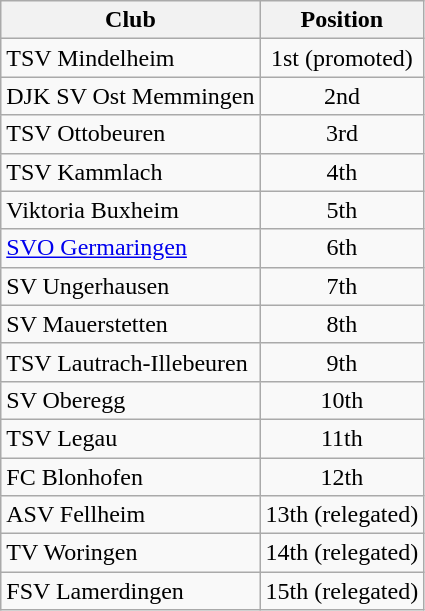<table class="wikitable sortable" style="text-align:center">
<tr>
<th>Club</th>
<th>Position</th>
</tr>
<tr>
<td style="text-align:left;">TSV Mindelheim</td>
<td>1st (promoted)</td>
</tr>
<tr>
<td style="text-align:left;">DJK SV Ost Memmingen</td>
<td>2nd</td>
</tr>
<tr>
<td style="text-align:left;">TSV Ottobeuren</td>
<td>3rd</td>
</tr>
<tr>
<td style="text-align:left;">TSV Kammlach</td>
<td>4th</td>
</tr>
<tr>
<td style="text-align:left;">Viktoria Buxheim</td>
<td>5th</td>
</tr>
<tr>
<td style="text-align:left;"><a href='#'>SVO Germaringen</a></td>
<td>6th</td>
</tr>
<tr>
<td style="text-align:left;">SV Ungerhausen</td>
<td>7th</td>
</tr>
<tr>
<td style="text-align:left;">SV Mauerstetten</td>
<td>8th</td>
</tr>
<tr>
<td style="text-align:left;">TSV Lautrach-Illebeuren</td>
<td>9th</td>
</tr>
<tr>
<td style="text-align:left;">SV Oberegg</td>
<td>10th</td>
</tr>
<tr>
<td style="text-align:left;">TSV Legau</td>
<td>11th</td>
</tr>
<tr>
<td style="text-align:left;">FC Blonhofen</td>
<td>12th</td>
</tr>
<tr>
<td style="text-align:left;">ASV Fellheim</td>
<td>13th (relegated)</td>
</tr>
<tr>
<td style="text-align:left;">TV Woringen</td>
<td>14th (relegated)</td>
</tr>
<tr>
<td style="text-align:left;">FSV Lamerdingen</td>
<td>15th (relegated)</td>
</tr>
</table>
